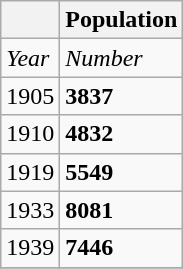<table class="wikitable">
<tr>
<th> </th>
<th colspan=2>Population</th>
</tr>
<tr>
<td><em>Year</em></td>
<td><em>Number</em></td>
</tr>
<tr>
<td>1905</td>
<td><strong>3837</strong></td>
</tr>
<tr>
<td>1910</td>
<td><strong>4832</strong></td>
</tr>
<tr>
<td>1919</td>
<td><strong>5549</strong></td>
</tr>
<tr>
<td>1933</td>
<td><strong>8081</strong></td>
</tr>
<tr>
<td>1939</td>
<td><strong>7446</strong></td>
</tr>
<tr>
</tr>
</table>
